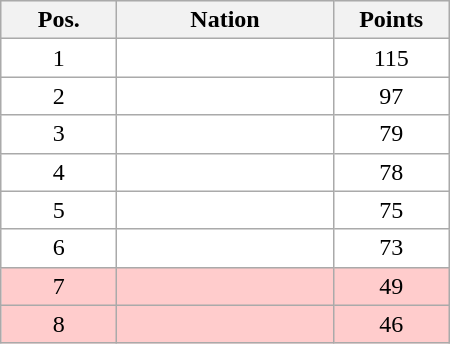<table class="wikitable gauche" cellspacing="1" style="width:300px;">
<tr style="text-align:center; background:#efefef;">
<th style="width:70px;">Pos.</th>
<th>Nation</th>
<th style="width:70px;">Points</th>
</tr>
<tr style="vertical-align:top; text-align:center; background:#fff;">
<td>1</td>
<td style="text-align:left;"></td>
<td>115</td>
</tr>
<tr style="vertical-align:top; text-align:center; background:#fff;">
<td>2</td>
<td style="text-align:left;"></td>
<td>97</td>
</tr>
<tr style="vertical-align:top; text-align:center; background:#fff;">
<td>3</td>
<td style="text-align:left;"></td>
<td>79</td>
</tr>
<tr style="vertical-align:top; text-align:center; background:#fff;">
<td>4</td>
<td style="text-align:left;"></td>
<td>78</td>
</tr>
<tr style="vertical-align:top; text-align:center; background:#fff;">
<td>5</td>
<td style="text-align:left;"></td>
<td>75</td>
</tr>
<tr style="vertical-align:top; text-align:center; background:#fff;">
<td>6</td>
<td style="text-align:left;"></td>
<td>73</td>
</tr>
<tr style="vertical-align:top; text-align:center; background:#ffcccc;">
<td>7</td>
<td style="text-align:left;"></td>
<td>49</td>
</tr>
<tr style="vertical-align:top; text-align:center; background:#ffcccc;">
<td>8</td>
<td style="text-align:left;"></td>
<td>46</td>
</tr>
</table>
